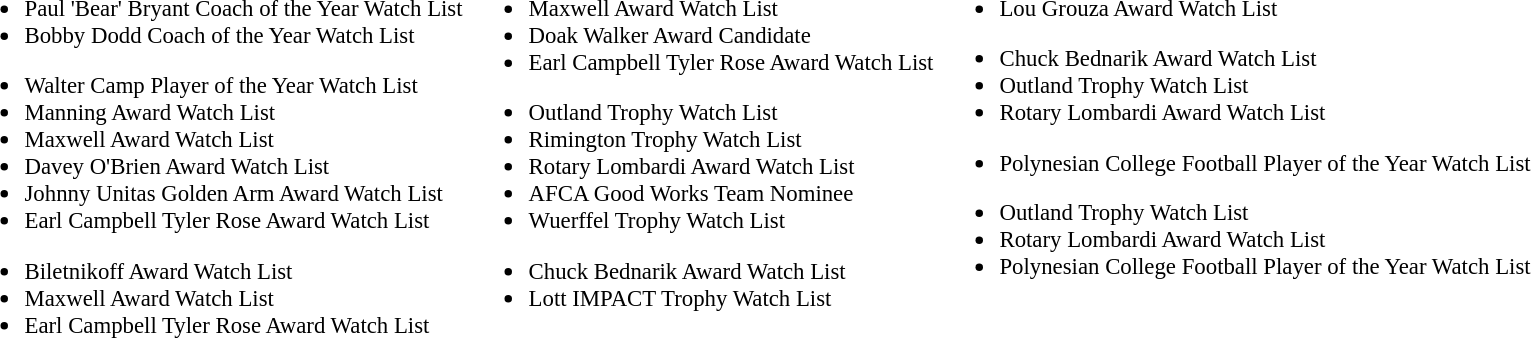<table class="toccolours" style="text-align: left;">
<tr>
<td style="font-size:95%; vertical-align:top;"><br><ul><li>Paul 'Bear' Bryant Coach of the Year Watch List</li><li>Bobby Dodd Coach of the Year Watch List</li></ul><ul><li>Walter Camp Player of the Year Watch List</li><li>Manning Award Watch List</li><li>Maxwell Award Watch List</li><li>Davey O'Brien Award Watch List</li><li>Johnny Unitas Golden Arm Award Watch List</li><li>Earl Campbell Tyler Rose Award Watch List</li></ul><ul><li>Biletnikoff Award Watch List</li><li>Maxwell Award Watch List</li><li>Earl Campbell Tyler Rose Award Watch List</li></ul></td>
<td style="vertical-align:top; font-size:95%;"><br><ul><li>Maxwell Award Watch List</li><li>Doak Walker Award Candidate</li><li>Earl Campbell Tyler Rose Award Watch List</li></ul><ul><li>Outland Trophy Watch List</li><li>Rimington Trophy Watch List</li><li>Rotary Lombardi Award Watch List</li><li>AFCA Good Works Team Nominee</li><li>Wuerffel Trophy Watch List </li></ul><ul><li>Chuck Bednarik Award Watch List</li><li>Lott IMPACT Trophy Watch List </li></ul></td>
<td style="vertical-align:top; font-size:95%;"><br><ul><li>Lou Grouza Award Watch List</li></ul><ul><li>Chuck Bednarik Award Watch List</li><li>Outland Trophy Watch List</li><li>Rotary Lombardi Award Watch List</li></ul><ul><li>Polynesian College Football Player of the Year Watch List </li></ul><ul><li>Outland Trophy Watch List</li><li>Rotary Lombardi Award Watch List</li><li>Polynesian College Football Player of the Year Watch List </li></ul></td>
</tr>
</table>
